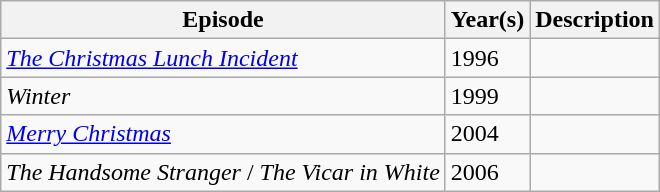<table class="wikitable sortable">
<tr>
<th>Episode</th>
<th>Year(s)</th>
<th>Description</th>
</tr>
<tr>
<td><em><a href='#'>The Christmas Lunch Incident</a></em></td>
<td>1996</td>
<td></td>
</tr>
<tr>
<td><em>Winter</em></td>
<td>1999</td>
<td></td>
</tr>
<tr>
<td><em><a href='#'>Merry Christmas</a></em></td>
<td>2004</td>
<td></td>
</tr>
<tr>
<td><em>The Handsome Stranger</em> / <em>The Vicar in White</em></td>
<td>2006</td>
<td></td>
</tr>
</table>
